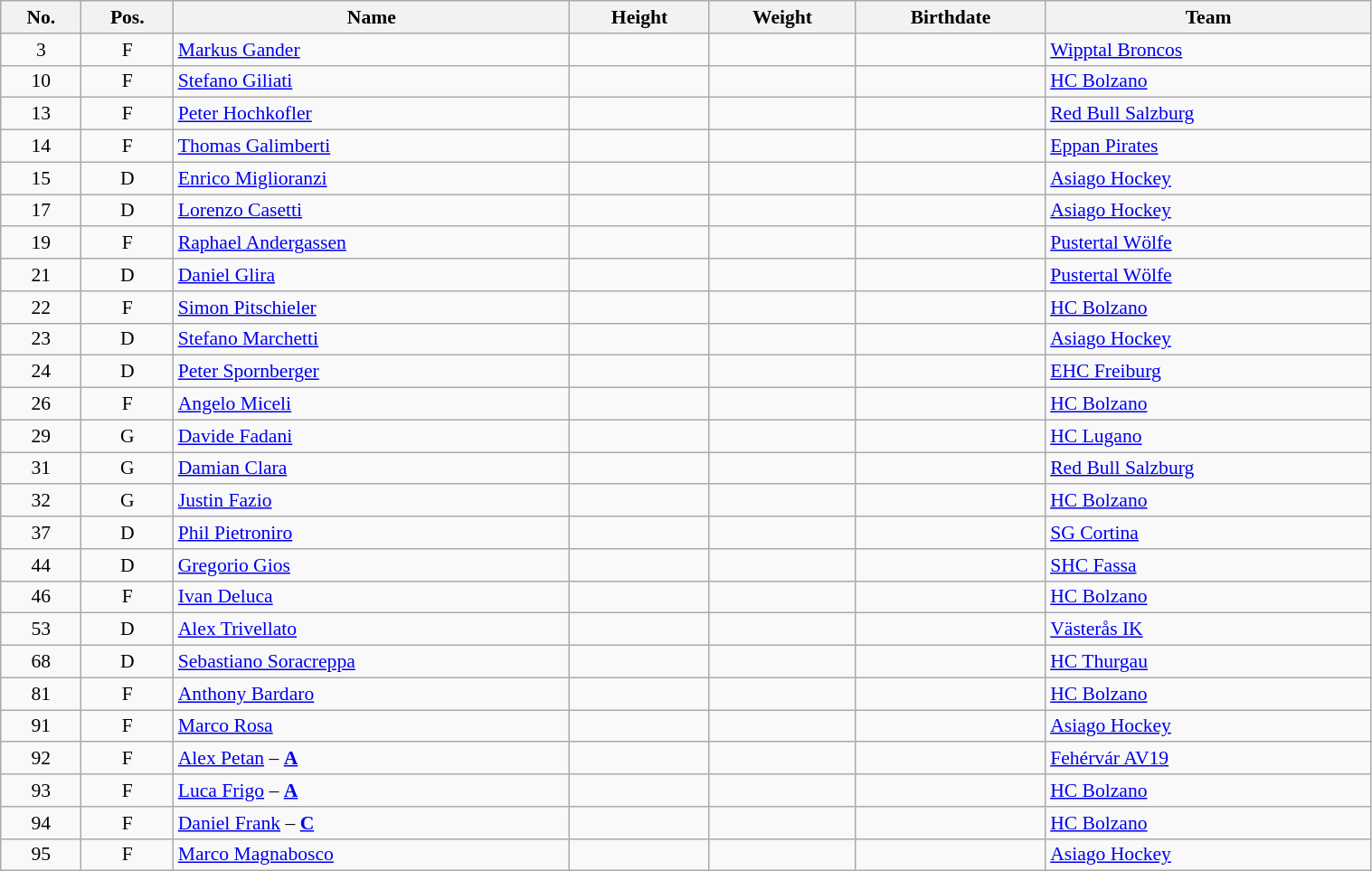<table width="80%" class="wikitable sortable" style="font-size: 90%; text-align: center;">
<tr>
<th>No.</th>
<th>Pos.</th>
<th>Name</th>
<th>Height</th>
<th>Weight</th>
<th>Birthdate</th>
<th>Team</th>
</tr>
<tr>
<td>3</td>
<td>F</td>
<td align=left><a href='#'>Markus Gander</a></td>
<td></td>
<td></td>
<td></td>
<td style="text-align:left;"> <a href='#'>Wipptal Broncos</a></td>
</tr>
<tr>
<td>10</td>
<td>F</td>
<td align=left><a href='#'>Stefano Giliati</a></td>
<td></td>
<td></td>
<td></td>
<td style="text-align:left;"> <a href='#'>HC Bolzano</a></td>
</tr>
<tr>
<td>13</td>
<td>F</td>
<td align=left><a href='#'>Peter Hochkofler</a></td>
<td></td>
<td></td>
<td></td>
<td style="text-align:left;"> <a href='#'>Red Bull Salzburg</a></td>
</tr>
<tr>
<td>14</td>
<td>F</td>
<td align=left><a href='#'>Thomas Galimberti</a></td>
<td></td>
<td></td>
<td></td>
<td style="text-align:left;"> <a href='#'>Eppan Pirates</a></td>
</tr>
<tr>
<td>15</td>
<td>D</td>
<td align=left><a href='#'>Enrico Miglioranzi</a></td>
<td></td>
<td></td>
<td></td>
<td style="text-align:left;"> <a href='#'>Asiago Hockey</a></td>
</tr>
<tr>
<td>17</td>
<td>D</td>
<td align=left><a href='#'>Lorenzo Casetti</a></td>
<td></td>
<td></td>
<td></td>
<td style="text-align:left;"> <a href='#'>Asiago Hockey</a></td>
</tr>
<tr>
<td>19</td>
<td>F</td>
<td align=left><a href='#'>Raphael Andergassen</a></td>
<td></td>
<td></td>
<td></td>
<td style="text-align:left;"> <a href='#'>Pustertal Wölfe</a></td>
</tr>
<tr>
<td>21</td>
<td>D</td>
<td align=left><a href='#'>Daniel Glira</a></td>
<td></td>
<td></td>
<td></td>
<td style="text-align:left;"> <a href='#'>Pustertal Wölfe</a></td>
</tr>
<tr>
<td>22</td>
<td>F</td>
<td align=left><a href='#'>Simon Pitschieler</a></td>
<td></td>
<td></td>
<td></td>
<td style="text-align:left;"> <a href='#'>HC Bolzano</a></td>
</tr>
<tr>
<td>23</td>
<td>D</td>
<td align=left><a href='#'>Stefano Marchetti</a></td>
<td></td>
<td></td>
<td></td>
<td style="text-align:left;"> <a href='#'>Asiago Hockey</a></td>
</tr>
<tr>
<td>24</td>
<td>D</td>
<td align=left><a href='#'>Peter Spornberger</a></td>
<td></td>
<td></td>
<td></td>
<td style="text-align:left;"> <a href='#'>EHC Freiburg</a></td>
</tr>
<tr>
<td>26</td>
<td>F</td>
<td align=left><a href='#'>Angelo Miceli</a></td>
<td></td>
<td></td>
<td></td>
<td style="text-align:left;"> <a href='#'>HC Bolzano</a></td>
</tr>
<tr>
<td>29</td>
<td>G</td>
<td align=left><a href='#'>Davide Fadani</a></td>
<td></td>
<td></td>
<td></td>
<td style="text-align:left;"> <a href='#'>HC Lugano</a></td>
</tr>
<tr>
<td>31</td>
<td>G</td>
<td align=left><a href='#'>Damian Clara</a></td>
<td></td>
<td></td>
<td></td>
<td style="text-align:left;"> <a href='#'>Red Bull Salzburg</a></td>
</tr>
<tr>
<td>32</td>
<td>G</td>
<td align=left><a href='#'>Justin Fazio</a></td>
<td></td>
<td></td>
<td></td>
<td style="text-align:left;"> <a href='#'>HC Bolzano</a></td>
</tr>
<tr>
<td>37</td>
<td>D</td>
<td align=left><a href='#'>Phil Pietroniro</a></td>
<td></td>
<td></td>
<td></td>
<td style="text-align:left;"> <a href='#'>SG Cortina</a></td>
</tr>
<tr>
<td>44</td>
<td>D</td>
<td align=left><a href='#'>Gregorio Gios</a></td>
<td></td>
<td></td>
<td></td>
<td style="text-align:left;"> <a href='#'>SHC Fassa</a></td>
</tr>
<tr>
<td>46</td>
<td>F</td>
<td align=left><a href='#'>Ivan Deluca</a></td>
<td></td>
<td></td>
<td></td>
<td style="text-align:left;"> <a href='#'>HC Bolzano</a></td>
</tr>
<tr>
<td>53</td>
<td>D</td>
<td align=left><a href='#'>Alex Trivellato</a></td>
<td></td>
<td></td>
<td></td>
<td style="text-align:left;"> <a href='#'>Västerås IK</a></td>
</tr>
<tr>
<td>68</td>
<td>D</td>
<td align=left><a href='#'>Sebastiano Soracreppa</a></td>
<td></td>
<td></td>
<td></td>
<td style="text-align:left;"> <a href='#'>HC Thurgau</a></td>
</tr>
<tr>
<td>81</td>
<td>F</td>
<td align=left><a href='#'>Anthony Bardaro</a></td>
<td></td>
<td></td>
<td></td>
<td style="text-align:left;"> <a href='#'>HC Bolzano</a></td>
</tr>
<tr>
<td>91</td>
<td>F</td>
<td align=left><a href='#'>Marco Rosa</a></td>
<td></td>
<td></td>
<td></td>
<td style="text-align:left;"> <a href='#'>Asiago Hockey</a></td>
</tr>
<tr>
<td>92</td>
<td>F</td>
<td align=left><a href='#'>Alex Petan</a> – <strong><a href='#'>A</a></strong></td>
<td></td>
<td></td>
<td></td>
<td style="text-align:left;"> <a href='#'>Fehérvár AV19</a></td>
</tr>
<tr>
<td>93</td>
<td>F</td>
<td align=left><a href='#'>Luca Frigo</a> – <strong><a href='#'>A</a></strong></td>
<td></td>
<td></td>
<td></td>
<td style="text-align:left;"> <a href='#'>HC Bolzano</a></td>
</tr>
<tr>
<td>94</td>
<td>F</td>
<td align=left><a href='#'>Daniel Frank</a> – <strong><a href='#'>C</a></strong></td>
<td></td>
<td></td>
<td></td>
<td style="text-align:left;"> <a href='#'>HC Bolzano</a></td>
</tr>
<tr>
<td>95</td>
<td>F</td>
<td align=left><a href='#'>Marco Magnabosco</a></td>
<td></td>
<td></td>
<td></td>
<td style="text-align:left;"> <a href='#'>Asiago Hockey</a></td>
</tr>
</table>
